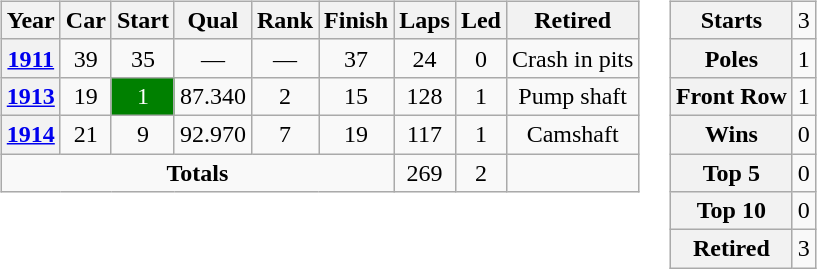<table>
<tr ---- valign="top">
<td><br><table class="wikitable" style="text-align:center">
<tr>
<th>Year</th>
<th>Car</th>
<th>Start</th>
<th>Qual</th>
<th>Rank</th>
<th>Finish</th>
<th>Laps</th>
<th>Led</th>
<th>Retired</th>
</tr>
<tr>
<th><a href='#'>1911</a></th>
<td>39</td>
<td>35</td>
<td>—</td>
<td>—</td>
<td>37</td>
<td>24</td>
<td>0</td>
<td>Crash in pits</td>
</tr>
<tr>
<th><a href='#'>1913</a></th>
<td>19</td>
<td style="background:green;color:white">1</td>
<td>87.340</td>
<td>2</td>
<td>15</td>
<td>128</td>
<td>1</td>
<td>Pump shaft</td>
</tr>
<tr>
<th><a href='#'>1914</a></th>
<td>21</td>
<td>9</td>
<td>92.970</td>
<td>7</td>
<td>19</td>
<td>117</td>
<td>1</td>
<td>Camshaft</td>
</tr>
<tr>
<td colspan="6"><strong>Totals</strong></td>
<td>269</td>
<td>2</td>
<td></td>
</tr>
</table>
</td>
<td><br><table class="wikitable" style="text-align:center">
<tr>
<th>Starts</th>
<td>3</td>
</tr>
<tr>
<th>Poles</th>
<td>1</td>
</tr>
<tr>
<th>Front Row</th>
<td>1</td>
</tr>
<tr>
<th>Wins</th>
<td>0</td>
</tr>
<tr>
<th>Top 5</th>
<td>0</td>
</tr>
<tr>
<th>Top 10</th>
<td>0</td>
</tr>
<tr>
<th>Retired</th>
<td>3</td>
</tr>
</table>
</td>
</tr>
</table>
